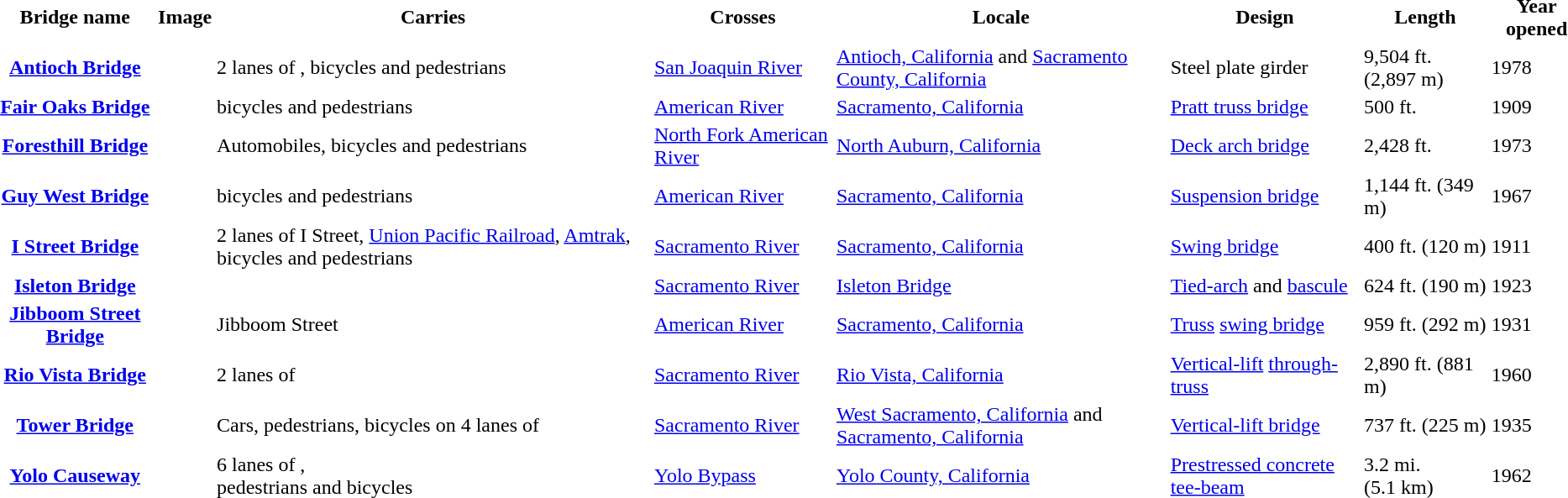<table>
<tr>
<th scope="col">Bridge name</th>
<th scope="col">Image</th>
<th scope="col">Carries</th>
<th scope="col">Crosses</th>
<th scope="col">Locale</th>
<th scope="col">Design</th>
<th scope="col">Length</th>
<th scope="col">Year opened</th>
</tr>
<tr>
<th scope="row"><a href='#'>Antioch Bridge</a></th>
<td></td>
<td>2 lanes of , bicycles and pedestrians</td>
<td><a href='#'>San Joaquin River</a></td>
<td><a href='#'>Antioch, California</a> and <a href='#'>Sacramento County, California</a></td>
<td>Steel plate girder</td>
<td>9,504 ft. (2,897 m)</td>
<td>1978</td>
</tr>
<tr>
<th scope="row"><a href='#'>Fair Oaks Bridge</a></th>
<td></td>
<td>bicycles and pedestrians</td>
<td><a href='#'>American River</a></td>
<td><a href='#'>Sacramento, California</a></td>
<td><a href='#'>Pratt truss bridge</a></td>
<td>500 ft.</td>
<td>1909</td>
</tr>
<tr>
<th scope="row"><a href='#'>Foresthill Bridge</a></th>
<td></td>
<td>Automobiles, bicycles and pedestrians</td>
<td><a href='#'>North Fork American River</a></td>
<td><a href='#'>North Auburn, California</a></td>
<td><a href='#'>Deck arch bridge</a></td>
<td>2,428 ft.</td>
<td>1973</td>
</tr>
<tr>
<th scope="row"><a href='#'>Guy West Bridge</a></th>
<td></td>
<td>bicycles and pedestrians</td>
<td><a href='#'>American River</a></td>
<td><a href='#'>Sacramento, California</a></td>
<td><a href='#'>Suspension bridge</a></td>
<td>1,144 ft. (349 m)</td>
<td>1967</td>
</tr>
<tr>
<th scope="row"><a href='#'>I Street Bridge</a></th>
<td></td>
<td>2 lanes of I Street, <a href='#'>Union Pacific Railroad</a>, <a href='#'>Amtrak</a>, bicycles and pedestrians</td>
<td><a href='#'>Sacramento River</a></td>
<td><a href='#'>Sacramento, California</a></td>
<td><a href='#'>Swing bridge</a></td>
<td>400 ft. (120 m)</td>
<td>1911</td>
</tr>
<tr>
<th scope="row"><a href='#'>Isleton Bridge</a></th>
<td></td>
<td></td>
<td><a href='#'>Sacramento River</a></td>
<td><a href='#'>Isleton Bridge</a></td>
<td><a href='#'>Tied-arch</a> and <a href='#'>bascule</a></td>
<td>624 ft. (190 m)</td>
<td>1923</td>
</tr>
<tr>
<th scope="row"><a href='#'>Jibboom Street Bridge</a></th>
<td></td>
<td>Jibboom Street</td>
<td><a href='#'>American River</a></td>
<td><a href='#'>Sacramento, California</a></td>
<td><a href='#'>Truss</a> <a href='#'>swing bridge</a></td>
<td>959 ft. (292 m)</td>
<td>1931</td>
</tr>
<tr>
<th scope="row"><a href='#'>Rio Vista Bridge</a></th>
<td></td>
<td>2 lanes of </td>
<td><a href='#'>Sacramento River</a></td>
<td><a href='#'>Rio Vista, California</a></td>
<td><a href='#'>Vertical-lift</a> <a href='#'>through-truss</a></td>
<td>2,890 ft. (881 m)</td>
<td>1960</td>
</tr>
<tr>
<th scope="row"><a href='#'>Tower Bridge</a></th>
<td></td>
<td>Cars, pedestrians, bicycles on 4 lanes of </td>
<td><a href='#'>Sacramento River</a></td>
<td><a href='#'>West Sacramento, California</a> and <a href='#'>Sacramento, California</a></td>
<td><a href='#'>Vertical-lift bridge</a></td>
<td>737 ft. (225 m)</td>
<td>1935</td>
</tr>
<tr>
<th scope="row"><a href='#'>Yolo Causeway</a></th>
<td></td>
<td>6 lanes of , <br>pedestrians and bicycles</td>
<td><a href='#'>Yolo Bypass</a></td>
<td><a href='#'>Yolo County, California</a></td>
<td><a href='#'>Prestressed concrete</a> <a href='#'>tee-beam</a></td>
<td>3.2 mi. (5.1 km)</td>
<td>1962</td>
</tr>
</table>
